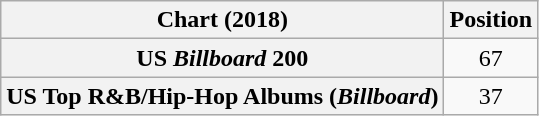<table class="wikitable sortable plainrowheaders" style="text-align:center">
<tr>
<th scope="col">Chart (2018)</th>
<th scope="col">Position</th>
</tr>
<tr>
<th scope="row">US <em>Billboard</em> 200</th>
<td>67</td>
</tr>
<tr>
<th scope="row">US Top R&B/Hip-Hop Albums (<em>Billboard</em>)</th>
<td>37</td>
</tr>
</table>
